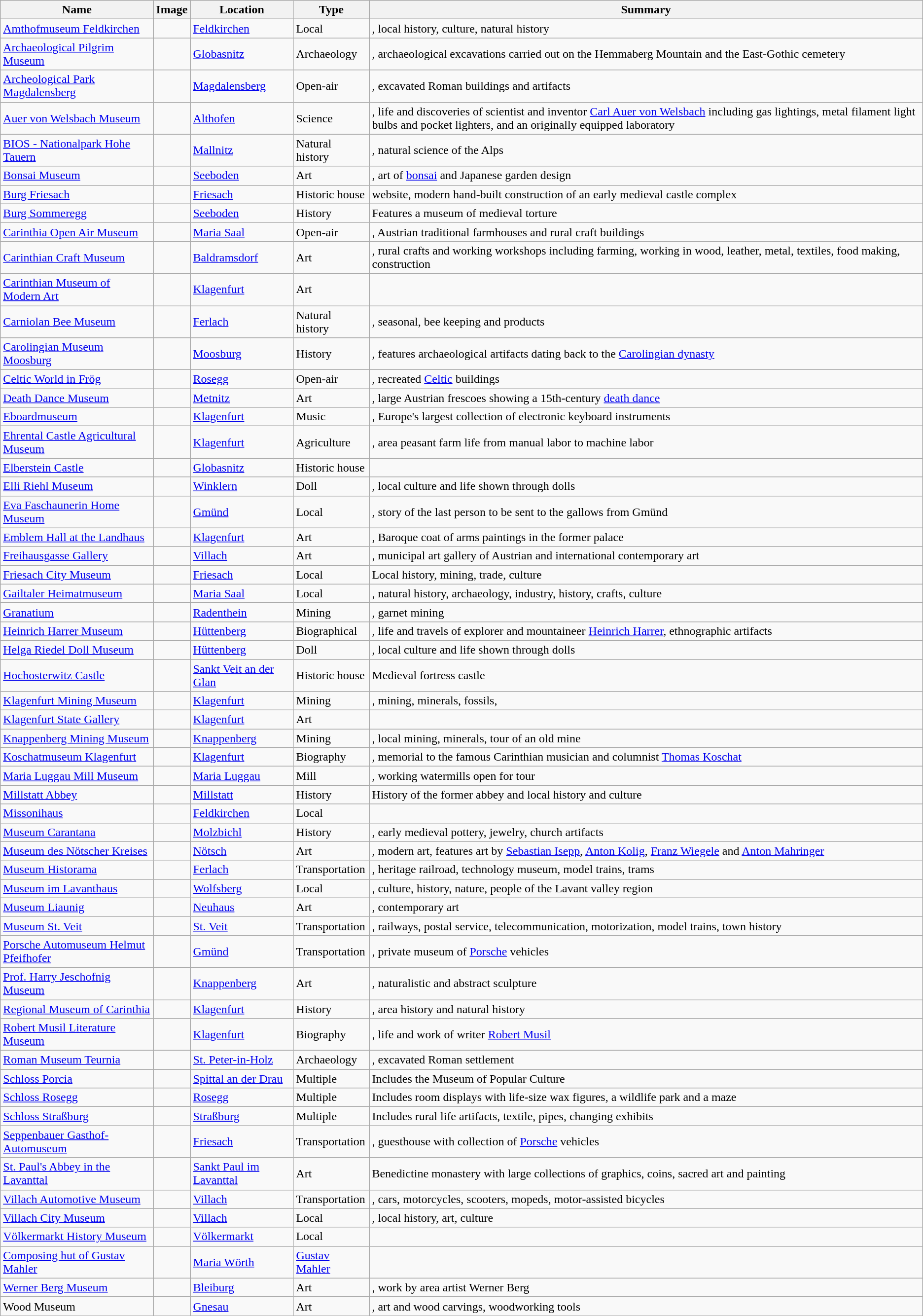<table class="wikitable sortable">
<tr>
<th>Name</th>
<th>Image</th>
<th>Location</th>
<th>Type</th>
<th>Summary</th>
</tr>
<tr>
<td><a href='#'>Amthofmuseum Feldkirchen</a></td>
<td></td>
<td><a href='#'>Feldkirchen</a></td>
<td>Local</td>
<td>, local history, culture, natural history</td>
</tr>
<tr>
<td><a href='#'>Archaeological Pilgrim Museum</a></td>
<td></td>
<td><a href='#'>Globasnitz</a></td>
<td>Archaeology</td>
<td>, archaeological excavations carried out on the Hemmaberg Mountain and the East-Gothic cemetery</td>
</tr>
<tr>
<td><a href='#'>Archeological Park Magdalensberg</a></td>
<td></td>
<td><a href='#'>Magdalensberg</a></td>
<td>Open-air</td>
<td>, excavated Roman buildings and artifacts</td>
</tr>
<tr>
<td><a href='#'>Auer von Welsbach Museum</a></td>
<td></td>
<td><a href='#'>Althofen</a></td>
<td>Science</td>
<td>, life and discoveries of scientist and inventor <a href='#'>Carl Auer von Welsbach</a> including gas lightings, metal filament light bulbs and pocket lighters, and an originally equipped laboratory</td>
</tr>
<tr>
<td><a href='#'>BIOS - Nationalpark Hohe Tauern</a></td>
<td></td>
<td><a href='#'>Mallnitz</a></td>
<td>Natural history</td>
<td>, natural science of the Alps</td>
</tr>
<tr>
<td><a href='#'>Bonsai Museum</a></td>
<td></td>
<td><a href='#'>Seeboden</a></td>
<td>Art</td>
<td>, art of <a href='#'>bonsai</a> and Japanese garden design</td>
</tr>
<tr>
<td><a href='#'>Burg Friesach</a></td>
<td></td>
<td><a href='#'>Friesach</a></td>
<td>Historic house</td>
<td>website, modern hand-built construction of an early medieval castle complex</td>
</tr>
<tr>
<td><a href='#'>Burg Sommeregg</a></td>
<td></td>
<td><a href='#'>Seeboden</a></td>
<td>History</td>
<td>Features a museum of medieval torture</td>
</tr>
<tr>
<td><a href='#'>Carinthia Open Air Museum</a></td>
<td></td>
<td><a href='#'>Maria Saal</a></td>
<td>Open-air</td>
<td>, Austrian traditional farmhouses and rural craft buildings</td>
</tr>
<tr>
<td><a href='#'>Carinthian Craft Museum</a></td>
<td></td>
<td><a href='#'>Baldramsdorf</a></td>
<td>Art</td>
<td>, rural crafts and working workshops including farming, working in wood, leather, metal, textiles, food making, construction</td>
</tr>
<tr>
<td><a href='#'>Carinthian Museum of Modern Art</a></td>
<td></td>
<td><a href='#'>Klagenfurt</a></td>
<td>Art</td>
<td></td>
</tr>
<tr>
<td><a href='#'>Carniolan Bee Museum</a></td>
<td></td>
<td><a href='#'>Ferlach</a></td>
<td>Natural history</td>
<td>, seasonal, bee keeping and products</td>
</tr>
<tr>
<td><a href='#'>Carolingian Museum Moosburg</a></td>
<td></td>
<td><a href='#'>Moosburg</a></td>
<td>History</td>
<td>, features archaeological artifacts dating back to the <a href='#'>Carolingian dynasty</a></td>
</tr>
<tr>
<td><a href='#'>Celtic World in Frög</a></td>
<td></td>
<td><a href='#'>Rosegg</a></td>
<td>Open-air</td>
<td>, recreated <a href='#'>Celtic</a> buildings</td>
</tr>
<tr>
<td><a href='#'>Death Dance Museum</a></td>
<td></td>
<td><a href='#'>Metnitz</a></td>
<td>Art</td>
<td>, large Austrian frescoes showing a 15th-century <a href='#'>death dance</a></td>
</tr>
<tr>
<td><a href='#'>Eboardmuseum</a></td>
<td></td>
<td><a href='#'>Klagenfurt</a></td>
<td>Music</td>
<td>, Europe's largest collection of electronic keyboard instruments</td>
</tr>
<tr>
<td><a href='#'>Ehrental Castle Agricultural Museum</a></td>
<td></td>
<td><a href='#'>Klagenfurt</a></td>
<td>Agriculture</td>
<td>, area peasant farm life from manual labor to machine labor</td>
</tr>
<tr>
<td><a href='#'>Elberstein Castle</a></td>
<td></td>
<td><a href='#'>Globasnitz</a></td>
<td>Historic house</td>
<td></td>
</tr>
<tr>
<td><a href='#'>Elli Riehl Museum</a></td>
<td></td>
<td><a href='#'>Winklern</a></td>
<td>Doll</td>
<td>, local culture and life shown through dolls</td>
</tr>
<tr>
<td><a href='#'>Eva Faschaunerin Home Museum</a></td>
<td></td>
<td><a href='#'>Gmünd</a></td>
<td>Local</td>
<td>, story of the last person to be sent to the gallows from Gmünd</td>
</tr>
<tr>
<td><a href='#'>Emblem Hall at the Landhaus</a></td>
<td></td>
<td><a href='#'>Klagenfurt</a></td>
<td>Art</td>
<td>, Baroque coat of arms paintings in the former palace</td>
</tr>
<tr>
<td><a href='#'>Freihausgasse Gallery</a></td>
<td></td>
<td><a href='#'>Villach</a></td>
<td>Art</td>
<td>, municipal art gallery of Austrian and international contemporary art</td>
</tr>
<tr>
<td><a href='#'>Friesach City Museum</a></td>
<td></td>
<td><a href='#'>Friesach</a></td>
<td>Local</td>
<td>Local history, mining, trade, culture</td>
</tr>
<tr>
<td><a href='#'>Gailtaler Heimatmuseum</a></td>
<td></td>
<td><a href='#'>Maria Saal</a></td>
<td>Local</td>
<td>, natural history, archaeology, industry, history, crafts, culture</td>
</tr>
<tr>
<td><a href='#'>Granatium</a></td>
<td></td>
<td><a href='#'>Radenthein</a></td>
<td>Mining</td>
<td>, garnet mining</td>
</tr>
<tr>
<td><a href='#'>Heinrich Harrer Museum</a></td>
<td></td>
<td><a href='#'>Hüttenberg</a></td>
<td>Biographical</td>
<td>, life and travels of explorer and mountaineer <a href='#'>Heinrich Harrer</a>, ethnographic artifacts</td>
</tr>
<tr>
<td><a href='#'>Helga Riedel Doll Museum</a></td>
<td></td>
<td><a href='#'>Hüttenberg</a></td>
<td>Doll</td>
<td>, local culture and life shown through dolls</td>
</tr>
<tr>
<td><a href='#'>Hochosterwitz Castle</a></td>
<td></td>
<td><a href='#'>Sankt Veit an der Glan</a></td>
<td>Historic house</td>
<td>Medieval fortress castle</td>
</tr>
<tr>
<td><a href='#'>Klagenfurt Mining Museum</a></td>
<td></td>
<td><a href='#'>Klagenfurt</a></td>
<td>Mining</td>
<td>, mining, minerals, fossils,</td>
</tr>
<tr>
<td><a href='#'>Klagenfurt State Gallery</a></td>
<td></td>
<td><a href='#'>Klagenfurt</a></td>
<td>Art</td>
<td></td>
</tr>
<tr>
<td><a href='#'>Knappenberg Mining Museum</a></td>
<td></td>
<td><a href='#'>Knappenberg</a></td>
<td>Mining</td>
<td>, local mining, minerals, tour of an old mine</td>
</tr>
<tr>
<td><a href='#'>Koschatmuseum Klagenfurt</a></td>
<td></td>
<td><a href='#'>Klagenfurt</a></td>
<td>Biography</td>
<td>, memorial to the famous Carinthian musician and columnist <a href='#'>Thomas Koschat</a></td>
</tr>
<tr>
<td><a href='#'>Maria Luggau Mill Museum</a></td>
<td></td>
<td><a href='#'>Maria Luggau</a></td>
<td>Mill</td>
<td>, working watermills open for tour</td>
</tr>
<tr>
<td><a href='#'>Millstatt Abbey</a></td>
<td></td>
<td><a href='#'>Millstatt</a></td>
<td>History</td>
<td>History of the former abbey and local history and culture</td>
</tr>
<tr>
<td><a href='#'>Missonihaus</a></td>
<td></td>
<td><a href='#'>Feldkirchen</a></td>
<td>Local</td>
<td></td>
</tr>
<tr>
<td><a href='#'>Museum Carantana</a></td>
<td></td>
<td><a href='#'>Molzbichl</a></td>
<td>History</td>
<td>, early medieval pottery, jewelry, church artifacts</td>
</tr>
<tr>
<td><a href='#'>Museum des Nötscher Kreises</a></td>
<td></td>
<td><a href='#'>Nötsch</a></td>
<td>Art</td>
<td>, modern art, features art by <a href='#'>Sebastian Isepp</a>, <a href='#'>Anton Kolig</a>, <a href='#'>Franz Wiegele</a> and <a href='#'>Anton Mahringer</a></td>
</tr>
<tr>
<td><a href='#'>Museum Historama</a></td>
<td></td>
<td><a href='#'>Ferlach</a></td>
<td>Transportation</td>
<td>, heritage railroad, technology museum, model trains, trams</td>
</tr>
<tr>
<td><a href='#'>Museum im Lavanthaus</a></td>
<td></td>
<td><a href='#'>Wolfsberg</a></td>
<td>Local</td>
<td>, culture, history, nature, people of the Lavant valley region</td>
</tr>
<tr>
<td><a href='#'>Museum Liaunig</a></td>
<td></td>
<td><a href='#'>Neuhaus</a></td>
<td>Art</td>
<td>, contemporary art</td>
</tr>
<tr>
<td><a href='#'>Museum St. Veit</a></td>
<td></td>
<td><a href='#'>St. Veit</a></td>
<td>Transportation</td>
<td>, railways, postal service, telecommunication, motorization, model trains, town history</td>
</tr>
<tr>
<td><a href='#'>Porsche Automuseum Helmut Pfeifhofer</a></td>
<td></td>
<td><a href='#'>Gmünd</a></td>
<td>Transportation</td>
<td>, private museum of <a href='#'>Porsche</a> vehicles</td>
</tr>
<tr>
<td><a href='#'>Prof. Harry Jeschofnig Museum</a></td>
<td></td>
<td><a href='#'>Knappenberg</a></td>
<td>Art</td>
<td>, naturalistic and abstract sculpture</td>
</tr>
<tr>
<td><a href='#'>Regional Museum of Carinthia</a></td>
<td></td>
<td><a href='#'>Klagenfurt</a></td>
<td>History</td>
<td>, area history and natural history</td>
</tr>
<tr>
<td><a href='#'>Robert Musil Literature Museum</a></td>
<td></td>
<td><a href='#'>Klagenfurt</a></td>
<td>Biography</td>
<td>, life and work of writer <a href='#'>Robert Musil</a></td>
</tr>
<tr>
<td><a href='#'>Roman Museum Teurnia</a></td>
<td></td>
<td><a href='#'>St. Peter-in-Holz</a></td>
<td>Archaeology</td>
<td>, excavated Roman settlement</td>
</tr>
<tr>
<td><a href='#'>Schloss Porcia</a></td>
<td></td>
<td><a href='#'>Spittal an der Drau</a></td>
<td>Multiple</td>
<td>Includes the Museum of Popular Culture</td>
</tr>
<tr>
<td><a href='#'>Schloss Rosegg</a></td>
<td></td>
<td><a href='#'>Rosegg</a></td>
<td>Multiple</td>
<td>Includes room displays with life-size wax figures, a wildlife park and a maze</td>
</tr>
<tr>
<td><a href='#'>Schloss Straßburg</a></td>
<td></td>
<td><a href='#'>Straßburg</a></td>
<td>Multiple</td>
<td>Includes rural life artifacts, textile, pipes, changing exhibits</td>
</tr>
<tr>
<td><a href='#'>Seppenbauer Gasthof-Automuseum</a></td>
<td></td>
<td><a href='#'>Friesach</a></td>
<td>Transportation</td>
<td>, guesthouse with collection of <a href='#'>Porsche</a> vehicles</td>
</tr>
<tr>
<td><a href='#'>St. Paul's Abbey in the Lavanttal</a></td>
<td></td>
<td><a href='#'>Sankt Paul im Lavanttal</a></td>
<td>Art</td>
<td>Benedictine monastery with large collections of graphics, coins, sacred art and painting</td>
</tr>
<tr>
<td><a href='#'>Villach Automotive Museum</a></td>
<td></td>
<td><a href='#'>Villach</a></td>
<td>Transportation</td>
<td>, cars, motorcycles, scooters, mopeds, motor-assisted bicycles</td>
</tr>
<tr>
<td><a href='#'>Villach City Museum</a></td>
<td></td>
<td><a href='#'>Villach</a></td>
<td>Local</td>
<td>, local history, art, culture</td>
</tr>
<tr>
<td><a href='#'>Völkermarkt History Museum</a></td>
<td></td>
<td><a href='#'>Völkermarkt</a></td>
<td>Local</td>
<td></td>
</tr>
<tr>
<td><a href='#'>Composing hut of Gustav Mahler</a></td>
<td></td>
<td><a href='#'>Maria Wörth</a></td>
<td><a href='#'>Gustav Mahler</a></td>
<td></td>
</tr>
<tr>
<td><a href='#'>Werner Berg Museum</a></td>
<td></td>
<td><a href='#'>Bleiburg</a></td>
<td>Art</td>
<td>, work by area artist Werner Berg</td>
</tr>
<tr>
<td>Wood Museum</td>
<td></td>
<td><a href='#'>Gnesau</a></td>
<td>Art</td>
<td>, art and wood carvings, woodworking tools</td>
</tr>
<tr>
</tr>
</table>
